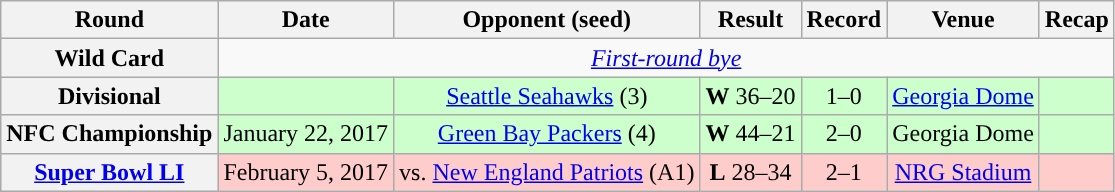<table class="wikitable" style="text-align:center">
<tr>
<th>Round</th>
<th>Date</th>
<th>Opponent (seed)</th>
<th>Result</th>
<th>Record</th>
<th>Venue</th>
<th>Recap</th>
</tr>
<tr>
<th>Wild Card</th>
<td colspan="6"><em><a href='#'>First-round bye</a></em></td>
</tr>
<tr style="background:#cfc">
<th>Divisional</th>
<td></td>
<td><a href='#'>Seattle Seahawks</a> (3)</td>
<td><strong>W</strong> 36–20</td>
<td>1–0</td>
<td><a href='#'>Georgia Dome</a></td>
<td></td>
</tr>
<tr style="background:#cfc">
<th>NFC Championship</th>
<td>January 22, 2017</td>
<td><a href='#'>Green Bay Packers</a> (4)</td>
<td><strong>W</strong> 44–21</td>
<td>2–0</td>
<td>Georgia Dome</td>
<td></td>
</tr>
<tr style="background:#fcc">
<th><a href='#'>Super Bowl LI</a></th>
<td>February 5, 2017</td>
<td>vs. <a href='#'>New England Patriots</a> (A1)</td>
<td><strong>L</strong> 28–34 </td>
<td>2–1</td>
<td><a href='#'>NRG Stadium</a></td>
<td></td>
</tr>
</table>
